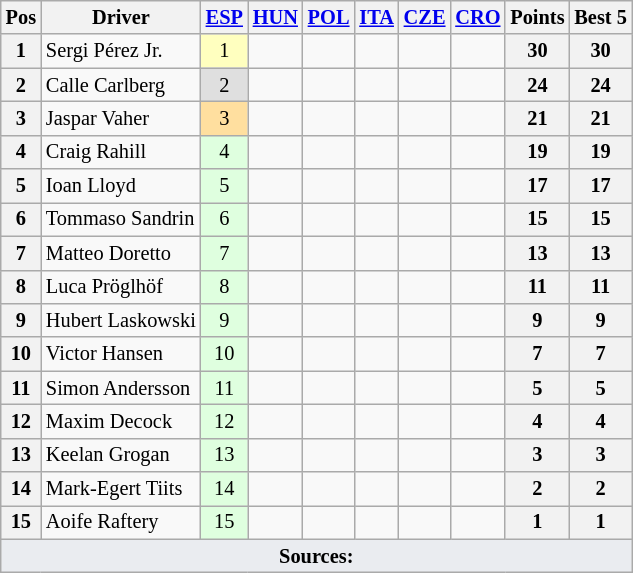<table class="wikitable" style="font-size: 85%; text-align: center">
<tr valign="top">
<th valign="middle">Pos</th>
<th valign="middle">Driver</th>
<th><a href='#'>ESP</a><br></th>
<th><a href='#'>HUN</a><br></th>
<th><a href='#'>POL</a><br></th>
<th><a href='#'>ITA</a><br></th>
<th><a href='#'>CZE</a><br></th>
<th><a href='#'>CRO</a><br></th>
<th valign="middle">Points</th>
<th valign="middle">Best 5</th>
</tr>
<tr>
<th>1</th>
<td align="left"> Sergi Pérez Jr.</td>
<td style="background:#FFFFBF;">1</td>
<td></td>
<td></td>
<td></td>
<td></td>
<td></td>
<th>30</th>
<th>30</th>
</tr>
<tr>
<th>2</th>
<td align="left"> Calle Carlberg</td>
<td style="background:#DFDFDF;">2</td>
<td></td>
<td></td>
<td></td>
<td></td>
<td></td>
<th>24</th>
<th>24</th>
</tr>
<tr>
<th>3</th>
<td align="left"> Jaspar Vaher</td>
<td style="background:#FFDF9F;">3</td>
<td></td>
<td></td>
<td></td>
<td></td>
<td></td>
<th>21</th>
<th>21</th>
</tr>
<tr>
<th>4</th>
<td align="left"> Craig Rahill</td>
<td style="background:#DFFFDF;">4</td>
<td></td>
<td></td>
<td></td>
<td></td>
<td></td>
<th>19</th>
<th>19</th>
</tr>
<tr>
<th>5</th>
<td align="left"> Ioan Lloyd</td>
<td style="background:#DFFFDF;">5</td>
<td></td>
<td></td>
<td></td>
<td></td>
<td></td>
<th>17</th>
<th>17</th>
</tr>
<tr>
<th>6</th>
<td align="left"> Tommaso Sandrin</td>
<td style="background:#DFFFDF;">6</td>
<td></td>
<td></td>
<td></td>
<td></td>
<td></td>
<th>15</th>
<th>15</th>
</tr>
<tr>
<th>7</th>
<td align="left"> Matteo Doretto</td>
<td style="background:#DFFFDF;">7</td>
<td></td>
<td></td>
<td></td>
<td></td>
<td></td>
<th>13</th>
<th>13</th>
</tr>
<tr>
<th>8</th>
<td align="left"> Luca Pröglhöf</td>
<td style="background:#DFFFDF;">8</td>
<td></td>
<td></td>
<td></td>
<td></td>
<td></td>
<th>11</th>
<th>11</th>
</tr>
<tr>
<th>9</th>
<td align="left"> Hubert Laskowski</td>
<td style="background:#DFFFDF;">9</td>
<td></td>
<td></td>
<td></td>
<td></td>
<td></td>
<th>9</th>
<th>9</th>
</tr>
<tr>
<th>10</th>
<td align="left"> Victor Hansen</td>
<td style="background:#DFFFDF;">10</td>
<td></td>
<td></td>
<td></td>
<td></td>
<td></td>
<th>7</th>
<th>7</th>
</tr>
<tr>
<th>11</th>
<td align="left"> Simon Andersson</td>
<td style="background:#DFFFDF;">11</td>
<td></td>
<td></td>
<td></td>
<td></td>
<td></td>
<th>5</th>
<th>5</th>
</tr>
<tr>
<th>12</th>
<td align="left"> Maxim Decock</td>
<td style="background:#DFFFDF;">12</td>
<td></td>
<td></td>
<td></td>
<td></td>
<td></td>
<th>4</th>
<th>4</th>
</tr>
<tr>
<th>13</th>
<td align="left"> Keelan Grogan</td>
<td style="background:#DFFFDF;">13</td>
<td></td>
<td></td>
<td></td>
<td></td>
<td></td>
<th>3</th>
<th>3</th>
</tr>
<tr>
<th>14</th>
<td align="left"> Mark-Egert Tiits</td>
<td style="background:#DFFFDF;">14</td>
<td></td>
<td></td>
<td></td>
<td></td>
<td></td>
<th>2</th>
<th>2</th>
</tr>
<tr>
<th>15</th>
<td align="left"> Aoife Raftery</td>
<td style="background:#DFFFDF;">15</td>
<td></td>
<td></td>
<td></td>
<td></td>
<td></td>
<th>1</th>
<th>1</th>
</tr>
<tr>
<td colspan="12" style="background-color:#EAECF0;text-align:center"><strong>Sources:</strong></td>
</tr>
</table>
